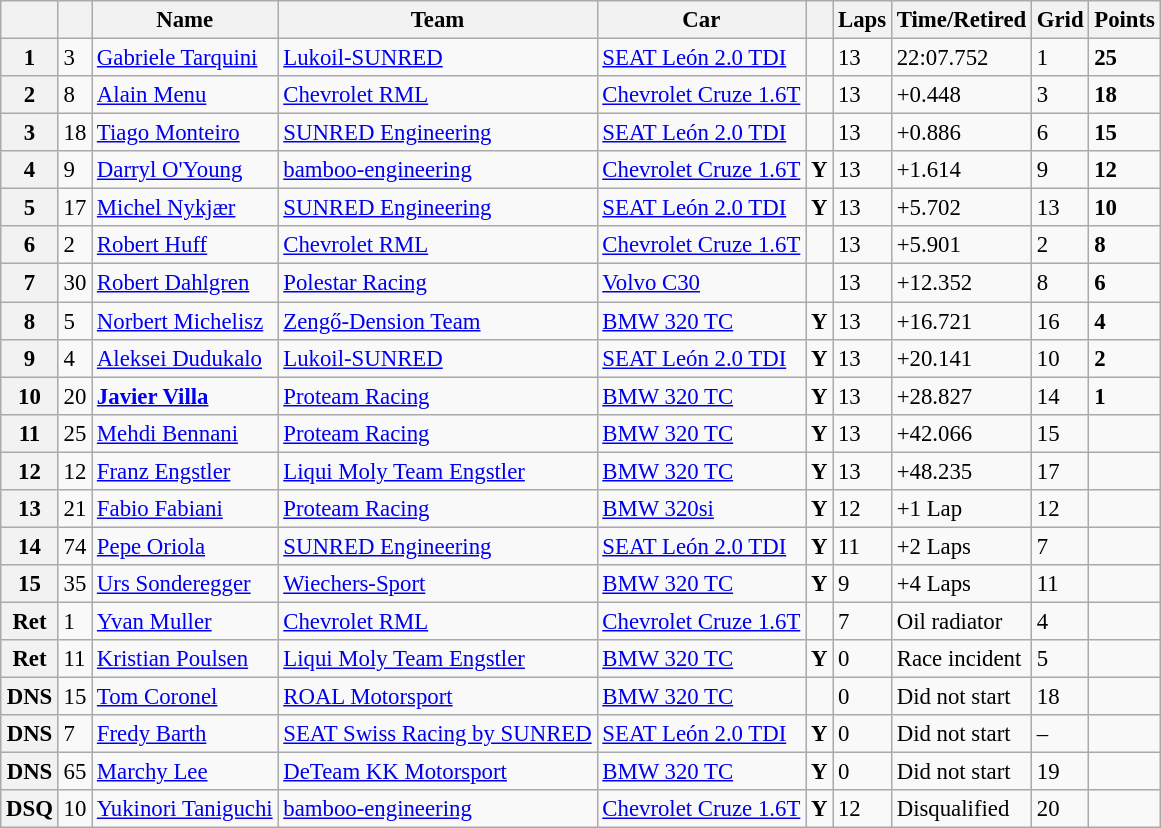<table class="wikitable sortable" style="font-size: 95%;">
<tr>
<th></th>
<th></th>
<th>Name</th>
<th>Team</th>
<th>Car</th>
<th></th>
<th>Laps</th>
<th>Time/Retired</th>
<th>Grid</th>
<th>Points</th>
</tr>
<tr>
<th>1</th>
<td>3</td>
<td> <a href='#'>Gabriele Tarquini</a></td>
<td><a href='#'>Lukoil-SUNRED</a></td>
<td><a href='#'>SEAT León 2.0 TDI</a></td>
<td></td>
<td>13</td>
<td>22:07.752</td>
<td>1</td>
<td><strong>25</strong></td>
</tr>
<tr>
<th>2</th>
<td>8</td>
<td> <a href='#'>Alain Menu</a></td>
<td><a href='#'>Chevrolet RML</a></td>
<td><a href='#'>Chevrolet Cruze 1.6T</a></td>
<td></td>
<td>13</td>
<td>+0.448</td>
<td>3</td>
<td><strong>18</strong></td>
</tr>
<tr>
<th>3</th>
<td>18</td>
<td> <a href='#'>Tiago Monteiro</a></td>
<td><a href='#'>SUNRED Engineering</a></td>
<td><a href='#'>SEAT León 2.0 TDI</a></td>
<td></td>
<td>13</td>
<td>+0.886</td>
<td>6</td>
<td><strong>15</strong></td>
</tr>
<tr>
<th>4</th>
<td>9</td>
<td> <a href='#'>Darryl O'Young</a></td>
<td><a href='#'>bamboo-engineering</a></td>
<td><a href='#'>Chevrolet Cruze 1.6T</a></td>
<td align=center><strong><span>Y</span></strong></td>
<td>13</td>
<td>+1.614</td>
<td>9</td>
<td><strong>12</strong></td>
</tr>
<tr>
<th>5</th>
<td>17</td>
<td> <a href='#'>Michel Nykjær</a></td>
<td><a href='#'>SUNRED Engineering</a></td>
<td><a href='#'>SEAT León 2.0 TDI</a></td>
<td align=center><strong><span>Y</span></strong></td>
<td>13</td>
<td>+5.702</td>
<td>13</td>
<td><strong>10</strong></td>
</tr>
<tr>
<th>6</th>
<td>2</td>
<td> <a href='#'>Robert Huff</a></td>
<td><a href='#'>Chevrolet RML</a></td>
<td><a href='#'>Chevrolet Cruze 1.6T</a></td>
<td></td>
<td>13</td>
<td>+5.901</td>
<td>2</td>
<td><strong>8</strong></td>
</tr>
<tr>
<th>7</th>
<td>30</td>
<td> <a href='#'>Robert Dahlgren</a></td>
<td><a href='#'>Polestar Racing</a></td>
<td><a href='#'>Volvo C30</a></td>
<td></td>
<td>13</td>
<td>+12.352</td>
<td>8</td>
<td><strong>6</strong></td>
</tr>
<tr>
<th>8</th>
<td>5</td>
<td> <a href='#'>Norbert Michelisz</a></td>
<td><a href='#'>Zengő-Dension Team</a></td>
<td><a href='#'>BMW 320 TC</a></td>
<td align=center><strong><span>Y</span></strong></td>
<td>13</td>
<td>+16.721</td>
<td>16</td>
<td><strong>4</strong></td>
</tr>
<tr>
<th>9</th>
<td>4</td>
<td> <a href='#'>Aleksei Dudukalo</a></td>
<td><a href='#'>Lukoil-SUNRED</a></td>
<td><a href='#'>SEAT León 2.0 TDI</a></td>
<td align=center><strong><span>Y</span></strong></td>
<td>13</td>
<td>+20.141</td>
<td>10</td>
<td><strong>2</strong></td>
</tr>
<tr>
<th>10</th>
<td>20</td>
<td> <strong><a href='#'>Javier Villa</a></strong></td>
<td><a href='#'>Proteam Racing</a></td>
<td><a href='#'>BMW 320 TC</a></td>
<td align=center><strong><span>Y</span></strong></td>
<td>13</td>
<td>+28.827</td>
<td>14</td>
<td><strong>1</strong></td>
</tr>
<tr>
<th>11</th>
<td>25</td>
<td> <a href='#'>Mehdi Bennani</a></td>
<td><a href='#'>Proteam Racing</a></td>
<td><a href='#'>BMW 320 TC</a></td>
<td align=center><strong><span>Y</span></strong></td>
<td>13</td>
<td>+42.066</td>
<td>15</td>
<td></td>
</tr>
<tr>
<th>12</th>
<td>12</td>
<td> <a href='#'>Franz Engstler</a></td>
<td><a href='#'>Liqui Moly Team Engstler</a></td>
<td><a href='#'>BMW 320 TC</a></td>
<td align=center><strong><span>Y</span></strong></td>
<td>13</td>
<td>+48.235</td>
<td>17</td>
<td></td>
</tr>
<tr>
<th>13</th>
<td>21</td>
<td> <a href='#'>Fabio Fabiani</a></td>
<td><a href='#'>Proteam Racing</a></td>
<td><a href='#'>BMW 320si</a></td>
<td align=center><strong><span>Y</span></strong></td>
<td>12</td>
<td>+1 Lap</td>
<td>12</td>
<td></td>
</tr>
<tr>
<th>14</th>
<td>74</td>
<td> <a href='#'>Pepe Oriola</a></td>
<td><a href='#'>SUNRED Engineering</a></td>
<td><a href='#'>SEAT León 2.0 TDI</a></td>
<td align=center><strong><span>Y</span></strong></td>
<td>11</td>
<td>+2 Laps</td>
<td>7</td>
<td></td>
</tr>
<tr>
<th>15</th>
<td>35</td>
<td> <a href='#'>Urs Sonderegger</a></td>
<td><a href='#'>Wiechers-Sport</a></td>
<td><a href='#'>BMW 320 TC</a></td>
<td align=center><strong><span>Y</span></strong></td>
<td>9</td>
<td>+4 Laps</td>
<td>11</td>
<td></td>
</tr>
<tr>
<th>Ret</th>
<td>1</td>
<td> <a href='#'>Yvan Muller</a></td>
<td><a href='#'>Chevrolet RML</a></td>
<td><a href='#'>Chevrolet Cruze 1.6T</a></td>
<td></td>
<td>7</td>
<td>Oil radiator</td>
<td>4</td>
<td></td>
</tr>
<tr>
<th>Ret</th>
<td>11</td>
<td> <a href='#'>Kristian Poulsen</a></td>
<td><a href='#'>Liqui Moly Team Engstler</a></td>
<td><a href='#'>BMW 320 TC</a></td>
<td align=center><strong><span>Y</span></strong></td>
<td>0</td>
<td>Race incident</td>
<td>5</td>
<td></td>
</tr>
<tr>
<th>DNS</th>
<td>15</td>
<td> <a href='#'>Tom Coronel</a></td>
<td><a href='#'>ROAL Motorsport</a></td>
<td><a href='#'>BMW 320 TC</a></td>
<td></td>
<td>0</td>
<td>Did not start</td>
<td>18</td>
<td></td>
</tr>
<tr>
<th>DNS</th>
<td>7</td>
<td> <a href='#'>Fredy Barth</a></td>
<td><a href='#'>SEAT Swiss Racing by SUNRED</a></td>
<td><a href='#'>SEAT León 2.0 TDI</a></td>
<td align=center><strong><span>Y</span></strong></td>
<td>0</td>
<td>Did not start</td>
<td>–</td>
<td></td>
</tr>
<tr>
<th>DNS</th>
<td>65</td>
<td> <a href='#'>Marchy Lee</a></td>
<td><a href='#'>DeTeam KK Motorsport</a></td>
<td><a href='#'>BMW 320 TC</a></td>
<td align=center><strong><span>Y</span></strong></td>
<td>0</td>
<td>Did not start</td>
<td>19</td>
<td></td>
</tr>
<tr>
<th>DSQ</th>
<td>10</td>
<td> <a href='#'>Yukinori Taniguchi</a></td>
<td><a href='#'>bamboo-engineering</a></td>
<td><a href='#'>Chevrolet Cruze 1.6T</a></td>
<td align=center><strong><span>Y</span></strong></td>
<td>12</td>
<td>Disqualified</td>
<td>20</td>
<td></td>
</tr>
</table>
